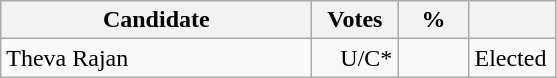<table class="wikitable" border="1" style="text-align:right;">
<tr>
<th align=left width="200">Candidate</th>
<th align=left width="50">Votes</th>
<th align=left width="40">%</th>
<th align=left width="50"></th>
</tr>
<tr>
<td align=left>Theva Rajan</td>
<td>U/C*</td>
<td></td>
<td align=left>Elected</td>
</tr>
</table>
